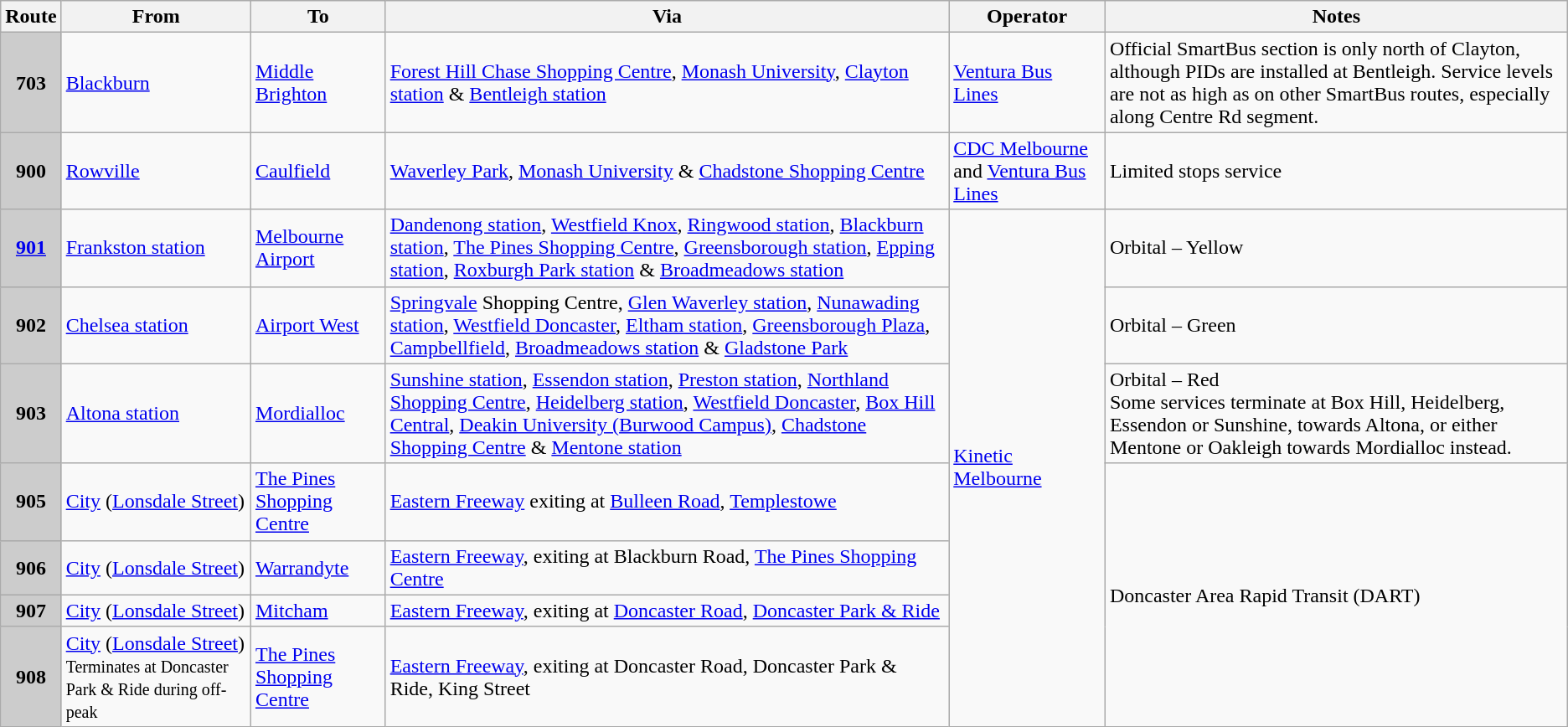<table class="wikitable sortable" border="1">
<tr>
<th scope="col" align="center"><strong>Route</strong></th>
<th scope="col"><strong>From</strong></th>
<th scope="col"><strong>To</strong></th>
<th scope="col"><strong>Via</strong></th>
<th scope="col"><strong>Operator</strong></th>
<th scope="col"><strong>Notes</strong></th>
</tr>
<tr>
<th align="center" style="font-style:bold; font-size:100%; background:#CCCCCC;">703</th>
<td><a href='#'>Blackburn</a></td>
<td><a href='#'>Middle Brighton</a></td>
<td><a href='#'>Forest Hill Chase Shopping Centre</a>, <a href='#'>Monash University</a>, <a href='#'>Clayton station</a> & <a href='#'>Bentleigh station</a></td>
<td><a href='#'>Ventura Bus Lines</a></td>
<td>Official SmartBus section is only north of Clayton, although PIDs are installed at Bentleigh. Service levels are not as high as on other SmartBus routes, especially along Centre Rd segment.</td>
</tr>
<tr>
<th align="center" style="font-style:bold; font-size:100%; background:#CCCCCC;">900</th>
<td><a href='#'>Rowville</a></td>
<td><a href='#'>Caulfield</a></td>
<td><a href='#'>Waverley Park</a>, <a href='#'>Monash University</a> & <a href='#'>Chadstone Shopping Centre</a></td>
<td><a href='#'>CDC Melbourne</a> and <a href='#'>Ventura Bus Lines</a></td>
<td>Limited stops service</td>
</tr>
<tr>
<th align="center" style="font-style:bold; font-size:100%; background:#CCCCCC;"><a href='#'>901</a></th>
<td><a href='#'>Frankston station</a></td>
<td><a href='#'>Melbourne Airport</a></td>
<td><a href='#'>Dandenong station</a>, <a href='#'>Westfield Knox</a>, <a href='#'>Ringwood station</a>, <a href='#'>Blackburn station</a>, <a href='#'>The Pines Shopping Centre</a>, <a href='#'>Greensborough station</a>, <a href='#'>Epping station</a>, <a href='#'>Roxburgh Park station</a> & <a href='#'>Broadmeadows station</a></td>
<td rowspan="7"><a href='#'>Kinetic Melbourne</a></td>
<td>Orbital – Yellow</td>
</tr>
<tr>
<th align="center" style="font-style:bold; font-size:100%; background:#CCCCCC;">902</th>
<td><a href='#'>Chelsea station</a></td>
<td><a href='#'>Airport West</a></td>
<td><a href='#'>Springvale</a> Shopping Centre, <a href='#'>Glen Waverley station</a>, <a href='#'>Nunawading station</a>, <a href='#'>Westfield Doncaster</a>, <a href='#'>Eltham station</a>, <a href='#'>Greensborough Plaza</a>, <a href='#'>Campbellfield</a>, <a href='#'>Broadmeadows station</a> & <a href='#'>Gladstone Park</a></td>
<td>Orbital – Green</td>
</tr>
<tr>
<th align="center" style="font-style:bold; font-size:100%; background:#CCCCCC;">903</th>
<td><a href='#'>Altona station</a></td>
<td><a href='#'>Mordialloc</a></td>
<td><a href='#'>Sunshine station</a>, <a href='#'>Essendon station</a>, <a href='#'>Preston station</a>, <a href='#'>Northland Shopping Centre</a>, <a href='#'>Heidelberg station</a>, <a href='#'>Westfield Doncaster</a>, <a href='#'>Box Hill Central</a>, <a href='#'>Deakin University (Burwood Campus)</a>, <a href='#'>Chadstone Shopping Centre</a> & <a href='#'>Mentone station</a></td>
<td>Orbital – Red<br>Some services terminate at Box Hill, Heidelberg, Essendon or Sunshine, towards Altona, or either Mentone or Oakleigh towards Mordialloc instead.</td>
</tr>
<tr>
<th align="center" style="font-style:bold; font-size:100%; background:#CCCCCC;">905</th>
<td><a href='#'>City</a> (<a href='#'>Lonsdale Street</a>)</td>
<td><a href='#'>The Pines Shopping Centre</a></td>
<td><a href='#'>Eastern Freeway</a> exiting at <a href='#'>Bulleen Road</a>, <a href='#'>Templestowe</a></td>
<td rowspan="4">Doncaster Area Rapid Transit (DART)</td>
</tr>
<tr>
<th align="center" style="font-style:bold; font-size:100%; background:#CCCCCC;">906</th>
<td><a href='#'>City</a> (<a href='#'>Lonsdale Street</a>)</td>
<td><a href='#'>Warrandyte</a></td>
<td><a href='#'>Eastern Freeway</a>, exiting at Blackburn Road, <a href='#'>The Pines Shopping Centre</a></td>
</tr>
<tr>
<th align="center" style="font-style:bold; font-size:100%; background:#CCCCCC;">907</th>
<td><a href='#'>City</a> (<a href='#'>Lonsdale Street</a>)</td>
<td><a href='#'>Mitcham</a></td>
<td><a href='#'>Eastern Freeway</a>, exiting at <a href='#'>Doncaster Road</a>, <a href='#'>Doncaster Park & Ride</a></td>
</tr>
<tr>
<th align="center" style="font-style:bold; font-size:100%; background:#CCCCCC;">908</th>
<td><a href='#'>City</a> (<a href='#'>Lonsdale Street</a>)<br><small>Terminates at Doncaster Park & Ride during off-peak</small></td>
<td><a href='#'>The Pines Shopping Centre</a></td>
<td><a href='#'>Eastern Freeway</a>, exiting at Doncaster Road, Doncaster Park & Ride, King Street</td>
</tr>
</table>
